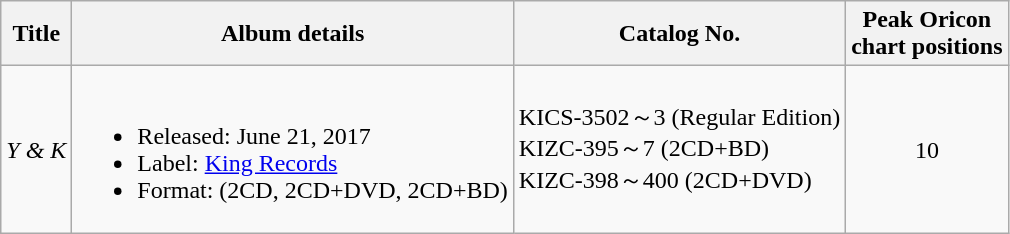<table class="wikitable">
<tr>
<th>Title</th>
<th>Album details</th>
<th>Catalog No.</th>
<th>Peak Oricon<br>chart positions</th>
</tr>
<tr>
<td><em>Y & K</em></td>
<td><br><ul><li>Released: June 21, 2017</li><li>Label: <a href='#'>King Records</a></li><li>Format: (2CD, 2CD+DVD, 2CD+BD)</li></ul></td>
<td>KICS-3502～3 (Regular Edition)<br>KIZC-395～7 (2CD+BD)<br>KIZC-398～400 (2CD+DVD)</td>
<td align="center">10</td>
</tr>
</table>
